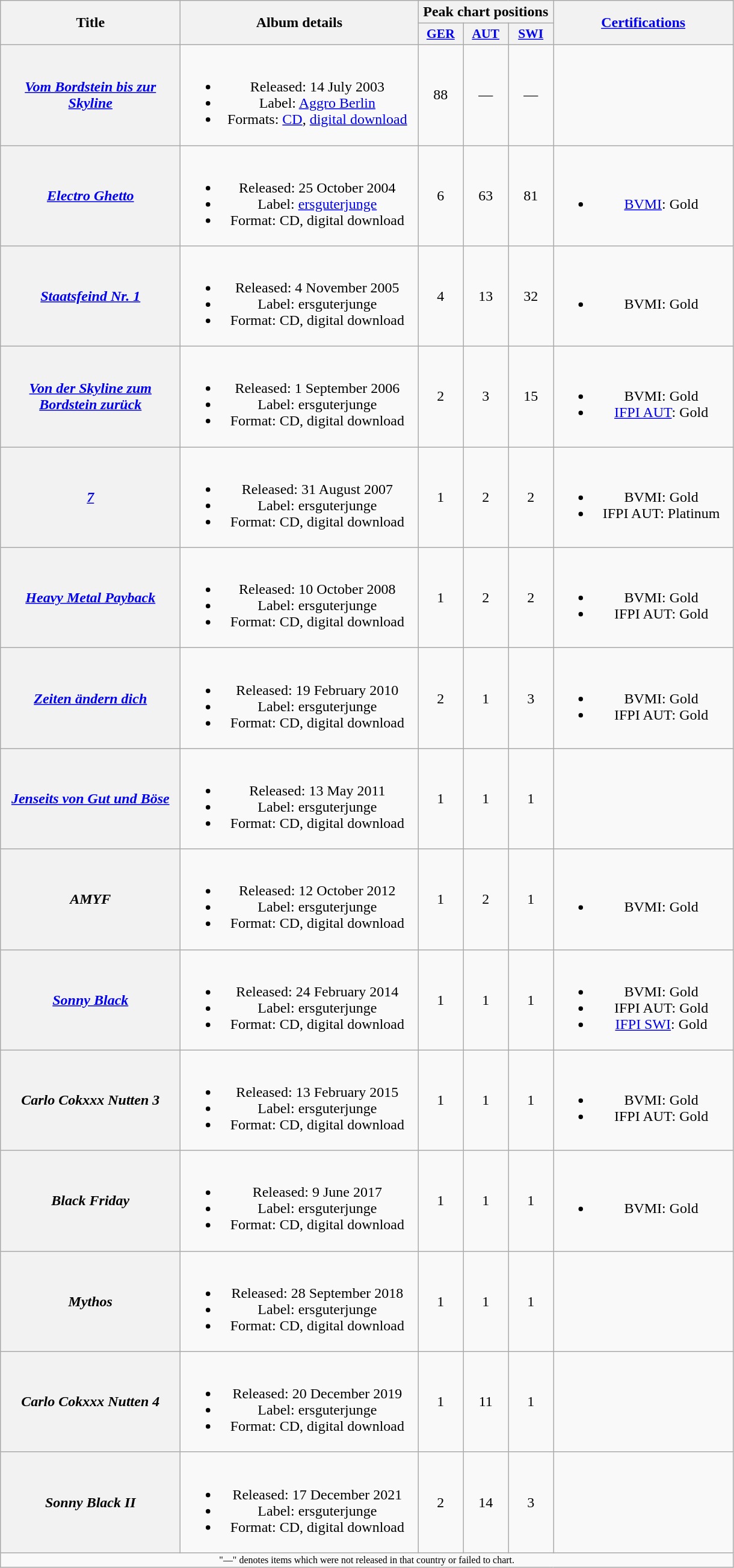<table class="wikitable plainrowheaders" style="text-align:center;">
<tr>
<th scope="col" rowspan="2" style="width:12em;">Title</th>
<th scope="col" rowspan="2" style="width:16em;">Album details</th>
<th scope="col" colspan="3">Peak chart positions</th>
<th scope="col" rowspan="2" style="width:12em;"><a href='#'>Certifications</a></th>
</tr>
<tr>
<th scope="col" style="width:3em;font-size:90%;"><a href='#'>GER</a><br></th>
<th scope="col" style="width:3em;font-size:90%;"><a href='#'>AUT</a><br></th>
<th scope="col" style="width:3em;font-size:90%;"><a href='#'>SWI</a><br></th>
</tr>
<tr>
<th scope="row"><em><a href='#'>Vom Bordstein bis zur Skyline</a></em></th>
<td><br><ul><li>Released: 14 July 2003</li><li>Label: <a href='#'>Aggro Berlin</a></li><li>Formats: <a href='#'>CD</a>, <a href='#'>digital download</a></li></ul></td>
<td>88</td>
<td>—</td>
<td>—</td>
<td></td>
</tr>
<tr>
<th scope="row"><em><a href='#'>Electro Ghetto</a></em></th>
<td><br><ul><li>Released: 25 October 2004</li><li>Label: <a href='#'>ersguterjunge</a></li><li>Format: CD, digital download</li></ul></td>
<td>6</td>
<td>63</td>
<td>81</td>
<td><br><ul><li><a href='#'>BVMI</a>: Gold</li></ul></td>
</tr>
<tr>
<th scope="row"><em><a href='#'>Staatsfeind Nr. 1</a></em></th>
<td><br><ul><li>Released: 4 November 2005</li><li>Label: ersguterjunge</li><li>Format: CD, digital download</li></ul></td>
<td>4</td>
<td>13</td>
<td>32</td>
<td><br><ul><li>BVMI: Gold</li></ul></td>
</tr>
<tr>
<th scope="row"><em><a href='#'>Von der Skyline zum Bordstein zurück</a></em></th>
<td><br><ul><li>Released: 1 September 2006</li><li>Label: ersguterjunge</li><li>Format: CD, digital download</li></ul></td>
<td>2</td>
<td>3</td>
<td>15</td>
<td><br><ul><li>BVMI: Gold</li><li><a href='#'>IFPI AUT</a>: Gold</li></ul></td>
</tr>
<tr>
<th scope="row"><em><a href='#'>7</a></em></th>
<td><br><ul><li>Released: 31 August 2007</li><li>Label: ersguterjunge</li><li>Format: CD, digital download</li></ul></td>
<td>1</td>
<td>2</td>
<td>2</td>
<td><br><ul><li>BVMI: Gold</li><li>IFPI AUT: Platinum</li></ul></td>
</tr>
<tr>
<th scope="row"><em><a href='#'>Heavy Metal Payback</a></em></th>
<td><br><ul><li>Released: 10 October 2008</li><li>Label: ersguterjunge</li><li>Format: CD, digital download</li></ul></td>
<td>1</td>
<td>2</td>
<td>2</td>
<td><br><ul><li>BVMI: Gold</li><li>IFPI AUT: Gold</li></ul></td>
</tr>
<tr>
<th scope="row"><em><a href='#'>Zeiten ändern dich</a></em></th>
<td><br><ul><li>Released: 19 February 2010</li><li>Label: ersguterjunge</li><li>Format: CD, digital download</li></ul></td>
<td>2</td>
<td>1</td>
<td>3</td>
<td><br><ul><li>BVMI: Gold</li><li>IFPI AUT: Gold</li></ul></td>
</tr>
<tr>
<th scope="row"><em><a href='#'>Jenseits von Gut und Böse</a></em></th>
<td><br><ul><li>Released: 13 May 2011</li><li>Label: ersguterjunge</li><li>Format: CD, digital download</li></ul></td>
<td>1</td>
<td>1</td>
<td>1</td>
<td></td>
</tr>
<tr>
<th scope="row"><em>AMYF</em></th>
<td><br><ul><li>Released: 12 October 2012</li><li>Label: ersguterjunge</li><li>Format: CD, digital download</li></ul></td>
<td>1</td>
<td>2</td>
<td>1</td>
<td><br><ul><li>BVMI: Gold</li></ul></td>
</tr>
<tr>
<th scope="row"><em><a href='#'>Sonny Black</a></em></th>
<td><br><ul><li>Released: 24 February 2014</li><li>Label: ersguterjunge</li><li>Format: CD, digital download</li></ul></td>
<td>1</td>
<td>1</td>
<td>1</td>
<td><br><ul><li>BVMI: Gold</li><li>IFPI AUT: Gold</li><li><a href='#'>IFPI SWI</a>: Gold</li></ul></td>
</tr>
<tr>
<th scope="row"><em>Carlo Cokxxx Nutten 3</em></th>
<td><br><ul><li>Released: 13 February 2015</li><li>Label: ersguterjunge</li><li>Format: CD, digital download</li></ul></td>
<td>1</td>
<td>1</td>
<td>1</td>
<td><br><ul><li>BVMI: Gold</li><li>IFPI AUT: Gold</li></ul></td>
</tr>
<tr>
<th scope="row"><em>Black Friday</em></th>
<td><br><ul><li>Released: 9 June 2017</li><li>Label: ersguterjunge</li><li>Format: CD, digital download</li></ul></td>
<td>1</td>
<td>1</td>
<td>1</td>
<td><br><ul><li>BVMI: Gold</li></ul></td>
</tr>
<tr>
<th scope="row"><em>Mythos</em></th>
<td><br><ul><li>Released: 28 September 2018</li><li>Label: ersguterjunge</li><li>Format: CD, digital download</li></ul></td>
<td>1</td>
<td>1</td>
<td>1</td>
<td></td>
</tr>
<tr>
<th scope="row"><em>Carlo Cokxxx Nutten 4</em></th>
<td><br><ul><li>Released: 20 December 2019</li><li>Label: ersguterjunge</li><li>Format: CD, digital download</li></ul></td>
<td>1</td>
<td>11</td>
<td>1</td>
<td></td>
</tr>
<tr>
<th scope="row"><em>Sonny Black II</em></th>
<td><br><ul><li>Released: 17 December 2021</li><li>Label: ersguterjunge</li><li>Format: CD, digital download</li></ul></td>
<td>2</td>
<td>14</td>
<td>3</td>
<td></td>
</tr>
<tr>
<td colspan="15" style="font-size:8pt;">"—" denotes items which were not released in that country or failed to chart.</td>
</tr>
</table>
